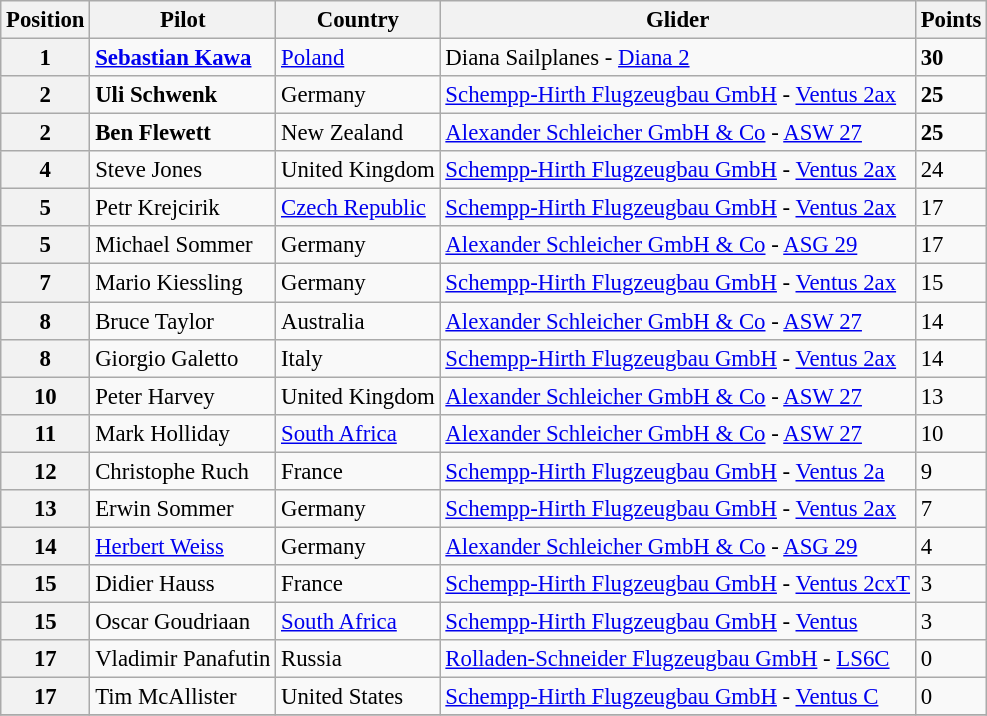<table class="wikitable" style="font-size: 95%;">
<tr>
<th>Position</th>
<th>Pilot</th>
<th>Country</th>
<th>Glider</th>
<th>Points</th>
</tr>
<tr>
<th>1</th>
<td> <strong><a href='#'>Sebastian Kawa</a></strong></td>
<td><a href='#'>Poland</a></td>
<td> Diana Sailplanes -  <a href='#'>Diana 2</a></td>
<td><strong>30</strong></td>
</tr>
<tr>
<th>2</th>
<td> <strong>Uli Schwenk</strong></td>
<td>Germany</td>
<td> <a href='#'>Schempp-Hirth Flugzeugbau GmbH</a> - <a href='#'>Ventus 2ax</a></td>
<td><strong>25</strong></td>
</tr>
<tr>
<th>2</th>
<td> <strong>Ben Flewett</strong></td>
<td>New Zealand</td>
<td> <a href='#'>Alexander Schleicher GmbH & Co</a> - <a href='#'>ASW 27</a></td>
<td><strong>25</strong></td>
</tr>
<tr>
<th>4</th>
<td> Steve Jones</td>
<td>United Kingdom</td>
<td> <a href='#'>Schempp-Hirth Flugzeugbau GmbH</a> - <a href='#'>Ventus 2ax</a></td>
<td>24</td>
</tr>
<tr>
<th>5</th>
<td> Petr Krejcirik</td>
<td><a href='#'>Czech Republic</a></td>
<td> <a href='#'>Schempp-Hirth Flugzeugbau GmbH</a> - <a href='#'>Ventus 2ax</a></td>
<td>17</td>
</tr>
<tr>
<th>5</th>
<td> Michael Sommer</td>
<td>Germany</td>
<td> <a href='#'>Alexander Schleicher GmbH & Co</a> - <a href='#'>ASG 29</a></td>
<td>17</td>
</tr>
<tr>
<th>7</th>
<td> Mario Kiessling</td>
<td>Germany</td>
<td> <a href='#'>Schempp-Hirth Flugzeugbau GmbH</a> - <a href='#'>Ventus 2ax</a></td>
<td>15</td>
</tr>
<tr>
<th>8</th>
<td> Bruce Taylor</td>
<td>Australia</td>
<td> <a href='#'>Alexander Schleicher GmbH & Co</a> - <a href='#'>ASW 27</a></td>
<td>14</td>
</tr>
<tr>
<th>8</th>
<td> Giorgio Galetto</td>
<td>Italy</td>
<td> <a href='#'>Schempp-Hirth Flugzeugbau GmbH</a> - <a href='#'>Ventus 2ax</a></td>
<td>14</td>
</tr>
<tr>
<th>10</th>
<td> Peter Harvey</td>
<td>United Kingdom</td>
<td> <a href='#'>Alexander Schleicher GmbH & Co</a> - <a href='#'>ASW 27</a></td>
<td>13</td>
</tr>
<tr>
<th>11</th>
<td> Mark Holliday</td>
<td><a href='#'>South Africa</a></td>
<td> <a href='#'>Alexander Schleicher GmbH & Co</a> - <a href='#'>ASW 27</a></td>
<td>10</td>
</tr>
<tr>
<th>12</th>
<td> Christophe Ruch</td>
<td>France</td>
<td> <a href='#'>Schempp-Hirth Flugzeugbau GmbH</a> - <a href='#'>Ventus 2a</a></td>
<td>9</td>
</tr>
<tr>
<th>13</th>
<td> Erwin Sommer</td>
<td>Germany</td>
<td> <a href='#'>Schempp-Hirth Flugzeugbau GmbH</a> - <a href='#'>Ventus 2ax</a></td>
<td>7</td>
</tr>
<tr>
<th>14</th>
<td> <a href='#'>Herbert Weiss</a></td>
<td>Germany</td>
<td> <a href='#'>Alexander Schleicher GmbH & Co</a> - <a href='#'>ASG 29</a></td>
<td>4</td>
</tr>
<tr>
<th>15</th>
<td> Didier Hauss</td>
<td>France</td>
<td> <a href='#'>Schempp-Hirth Flugzeugbau GmbH</a> - <a href='#'>Ventus 2cxT</a></td>
<td>3</td>
</tr>
<tr>
<th>15</th>
<td> Oscar Goudriaan</td>
<td><a href='#'>South Africa</a></td>
<td> <a href='#'>Schempp-Hirth Flugzeugbau GmbH</a> - <a href='#'>Ventus</a></td>
<td>3</td>
</tr>
<tr>
<th>17</th>
<td> Vladimir Panafutin</td>
<td>Russia</td>
<td> <a href='#'>Rolladen-Schneider Flugzeugbau GmbH</a> - <a href='#'>LS6C</a></td>
<td>0</td>
</tr>
<tr>
<th>17</th>
<td> Tim McAllister</td>
<td>United States</td>
<td> <a href='#'>Schempp-Hirth Flugzeugbau GmbH</a> - <a href='#'>Ventus C</a></td>
<td>0</td>
</tr>
<tr>
</tr>
</table>
